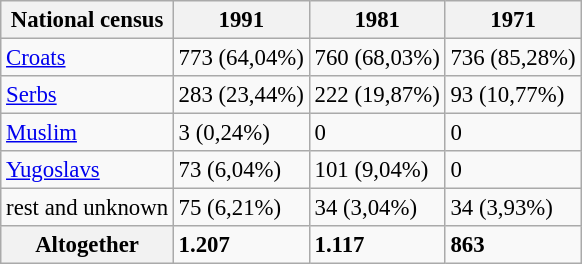<table class="wikitable" style="font-size:95%;">
<tr>
<th>National census</th>
<th>1991</th>
<th>1981</th>
<th>1971</th>
</tr>
<tr>
<td><a href='#'>Croats</a></td>
<td>773 (64,04%)</td>
<td>760 (68,03%)</td>
<td>736 (85,28%)</td>
</tr>
<tr>
<td><a href='#'>Serbs</a></td>
<td>283 (23,44%)</td>
<td>222 (19,87%)</td>
<td>93 (10,77%)</td>
</tr>
<tr>
<td><a href='#'>Muslim</a></td>
<td>3 (0,24%)</td>
<td>0</td>
<td>0</td>
</tr>
<tr>
<td><a href='#'>Yugoslavs</a></td>
<td>73 (6,04%)</td>
<td>101 (9,04%)</td>
<td>0</td>
</tr>
<tr>
<td>rest and unknown</td>
<td>75 (6,21%)</td>
<td>34 (3,04%)</td>
<td>34 (3,93%)</td>
</tr>
<tr>
<th>Altogether</th>
<td><strong>1.207</strong></td>
<td><strong>1.117</strong></td>
<td><strong>863</strong></td>
</tr>
</table>
